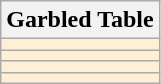<table class="wikitable">
<tr>
<th>Garbled Table</th>
</tr>
<tr>
<td style="background:papayawhip"></td>
</tr>
<tr>
<td style="background:papayawhip"></td>
</tr>
<tr>
<td style="background:papayawhip"></td>
</tr>
<tr>
<td style="background:papayawhip"></td>
</tr>
</table>
